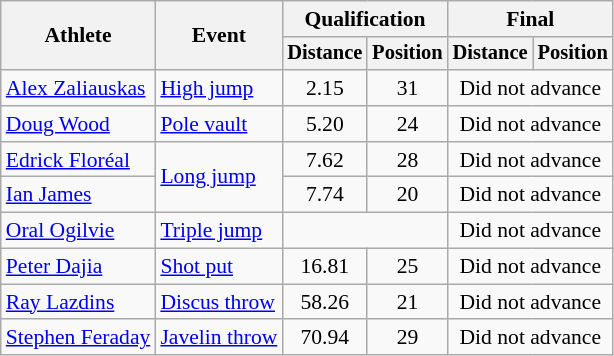<table class="wikitable" style="font-size:90%">
<tr>
<th rowspan="2">Athlete</th>
<th rowspan="2">Event</th>
<th colspan="2">Qualification</th>
<th colspan="2">Final</th>
</tr>
<tr style="font-size:95%">
<th>Distance</th>
<th>Position</th>
<th>Distance</th>
<th>Position</th>
</tr>
<tr align=center>
<td align=left><a href='#'>Alex Zaliauskas</a></td>
<td align=left><a href='#'>High jump</a></td>
<td>2.15</td>
<td>31</td>
<td colspan=2>Did not advance</td>
</tr>
<tr align=center>
<td align=left><a href='#'>Doug Wood</a></td>
<td align=left><a href='#'>Pole vault</a></td>
<td>5.20</td>
<td>24</td>
<td colspan=2>Did not advance</td>
</tr>
<tr align=center>
<td align=left><a href='#'>Edrick Floréal</a></td>
<td align=left rowspan=2><a href='#'>Long jump</a></td>
<td>7.62</td>
<td>28</td>
<td colspan=2>Did not advance</td>
</tr>
<tr align=center>
<td align=left><a href='#'>Ian James</a></td>
<td>7.74</td>
<td>20</td>
<td colspan=2>Did not advance</td>
</tr>
<tr align=center>
<td align=left><a href='#'>Oral Ogilvie</a></td>
<td align=left><a href='#'>Triple jump</a></td>
<td colspan=2></td>
<td colspan=2>Did not advance</td>
</tr>
<tr align=center>
<td align=left><a href='#'>Peter Dajia</a></td>
<td align=left><a href='#'>Shot put</a></td>
<td>16.81</td>
<td>25</td>
<td colspan=2>Did not advance</td>
</tr>
<tr align=center>
<td align=left><a href='#'>Ray Lazdins</a></td>
<td align=left><a href='#'>Discus throw</a></td>
<td>58.26</td>
<td>21</td>
<td colspan=2>Did not advance</td>
</tr>
<tr align=center>
<td align=left><a href='#'>Stephen Feraday</a></td>
<td align=left><a href='#'>Javelin throw</a></td>
<td>70.94</td>
<td>29</td>
<td colspan=2>Did not advance</td>
</tr>
</table>
